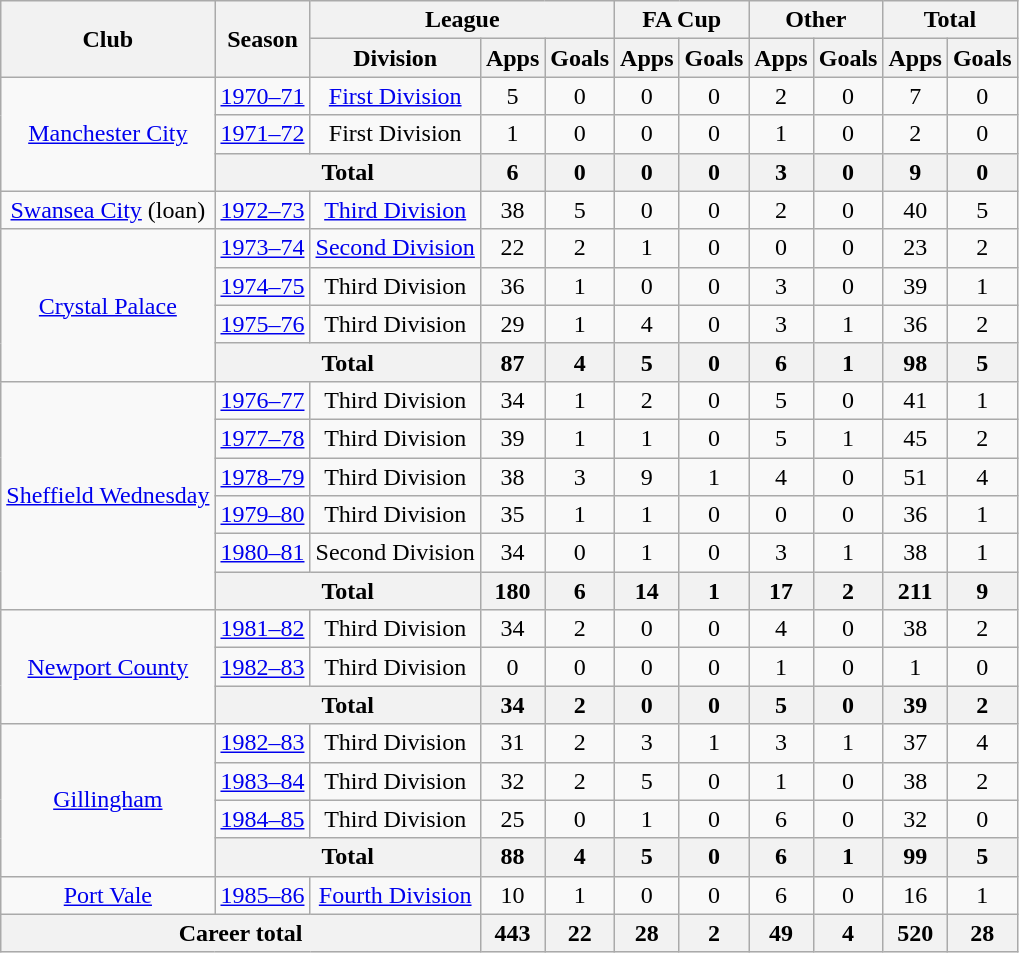<table class="wikitable" style="text-align: center;">
<tr>
<th rowspan="2">Club</th>
<th rowspan="2">Season</th>
<th colspan="3">League</th>
<th colspan="2">FA Cup</th>
<th colspan="2">Other</th>
<th colspan="2">Total</th>
</tr>
<tr>
<th>Division</th>
<th>Apps</th>
<th>Goals</th>
<th>Apps</th>
<th>Goals</th>
<th>Apps</th>
<th>Goals</th>
<th>Apps</th>
<th>Goals</th>
</tr>
<tr>
<td rowspan="3"><a href='#'>Manchester City</a></td>
<td><a href='#'>1970–71</a></td>
<td><a href='#'>First Division</a></td>
<td>5</td>
<td>0</td>
<td>0</td>
<td>0</td>
<td>2</td>
<td>0</td>
<td>7</td>
<td>0</td>
</tr>
<tr>
<td><a href='#'>1971–72</a></td>
<td>First Division</td>
<td>1</td>
<td>0</td>
<td>0</td>
<td>0</td>
<td>1</td>
<td>0</td>
<td>2</td>
<td>0</td>
</tr>
<tr>
<th colspan="2">Total</th>
<th>6</th>
<th>0</th>
<th>0</th>
<th>0</th>
<th>3</th>
<th>0</th>
<th>9</th>
<th>0</th>
</tr>
<tr>
<td><a href='#'>Swansea City</a> (loan)</td>
<td><a href='#'>1972–73</a></td>
<td><a href='#'>Third Division</a></td>
<td>38</td>
<td>5</td>
<td>0</td>
<td>0</td>
<td>2</td>
<td>0</td>
<td>40</td>
<td>5</td>
</tr>
<tr>
<td rowspan="4"><a href='#'>Crystal Palace</a></td>
<td><a href='#'>1973–74</a></td>
<td><a href='#'>Second Division</a></td>
<td>22</td>
<td>2</td>
<td>1</td>
<td>0</td>
<td>0</td>
<td>0</td>
<td>23</td>
<td>2</td>
</tr>
<tr>
<td><a href='#'>1974–75</a></td>
<td>Third Division</td>
<td>36</td>
<td>1</td>
<td>0</td>
<td>0</td>
<td>3</td>
<td>0</td>
<td>39</td>
<td>1</td>
</tr>
<tr>
<td><a href='#'>1975–76</a></td>
<td>Third Division</td>
<td>29</td>
<td>1</td>
<td>4</td>
<td>0</td>
<td>3</td>
<td>1</td>
<td>36</td>
<td>2</td>
</tr>
<tr>
<th colspan="2">Total</th>
<th>87</th>
<th>4</th>
<th>5</th>
<th>0</th>
<th>6</th>
<th>1</th>
<th>98</th>
<th>5</th>
</tr>
<tr>
<td rowspan="6"><a href='#'>Sheffield Wednesday</a></td>
<td><a href='#'>1976–77</a></td>
<td>Third Division</td>
<td>34</td>
<td>1</td>
<td>2</td>
<td>0</td>
<td>5</td>
<td>0</td>
<td>41</td>
<td>1</td>
</tr>
<tr>
<td><a href='#'>1977–78</a></td>
<td>Third Division</td>
<td>39</td>
<td>1</td>
<td>1</td>
<td>0</td>
<td>5</td>
<td>1</td>
<td>45</td>
<td>2</td>
</tr>
<tr>
<td><a href='#'>1978–79</a></td>
<td>Third Division</td>
<td>38</td>
<td>3</td>
<td>9</td>
<td>1</td>
<td>4</td>
<td>0</td>
<td>51</td>
<td>4</td>
</tr>
<tr>
<td><a href='#'>1979–80</a></td>
<td>Third Division</td>
<td>35</td>
<td>1</td>
<td>1</td>
<td>0</td>
<td>0</td>
<td>0</td>
<td>36</td>
<td>1</td>
</tr>
<tr>
<td><a href='#'>1980–81</a></td>
<td>Second Division</td>
<td>34</td>
<td>0</td>
<td>1</td>
<td>0</td>
<td>3</td>
<td>1</td>
<td>38</td>
<td>1</td>
</tr>
<tr>
<th colspan="2">Total</th>
<th>180</th>
<th>6</th>
<th>14</th>
<th>1</th>
<th>17</th>
<th>2</th>
<th>211</th>
<th>9</th>
</tr>
<tr>
<td rowspan="3"><a href='#'>Newport County</a></td>
<td><a href='#'>1981–82</a></td>
<td>Third Division</td>
<td>34</td>
<td>2</td>
<td>0</td>
<td>0</td>
<td>4</td>
<td>0</td>
<td>38</td>
<td>2</td>
</tr>
<tr>
<td><a href='#'>1982–83</a></td>
<td>Third Division</td>
<td>0</td>
<td>0</td>
<td>0</td>
<td>0</td>
<td>1</td>
<td>0</td>
<td>1</td>
<td>0</td>
</tr>
<tr>
<th colspan="2">Total</th>
<th>34</th>
<th>2</th>
<th>0</th>
<th>0</th>
<th>5</th>
<th>0</th>
<th>39</th>
<th>2</th>
</tr>
<tr>
<td rowspan="4"><a href='#'>Gillingham</a></td>
<td><a href='#'>1982–83</a></td>
<td>Third Division</td>
<td>31</td>
<td>2</td>
<td>3</td>
<td>1</td>
<td>3</td>
<td>1</td>
<td>37</td>
<td>4</td>
</tr>
<tr>
<td><a href='#'>1983–84</a></td>
<td>Third Division</td>
<td>32</td>
<td>2</td>
<td>5</td>
<td>0</td>
<td>1</td>
<td>0</td>
<td>38</td>
<td>2</td>
</tr>
<tr>
<td><a href='#'>1984–85</a></td>
<td>Third Division</td>
<td>25</td>
<td>0</td>
<td>1</td>
<td>0</td>
<td>6</td>
<td>0</td>
<td>32</td>
<td>0</td>
</tr>
<tr>
<th colspan="2">Total</th>
<th>88</th>
<th>4</th>
<th>5</th>
<th>0</th>
<th>6</th>
<th>1</th>
<th>99</th>
<th>5</th>
</tr>
<tr>
<td><a href='#'>Port Vale</a></td>
<td><a href='#'>1985–86</a></td>
<td><a href='#'>Fourth Division</a></td>
<td>10</td>
<td>1</td>
<td>0</td>
<td>0</td>
<td>6</td>
<td>0</td>
<td>16</td>
<td>1</td>
</tr>
<tr>
<th colspan="3">Career total</th>
<th>443</th>
<th>22</th>
<th>28</th>
<th>2</th>
<th>49</th>
<th>4</th>
<th>520</th>
<th>28</th>
</tr>
</table>
